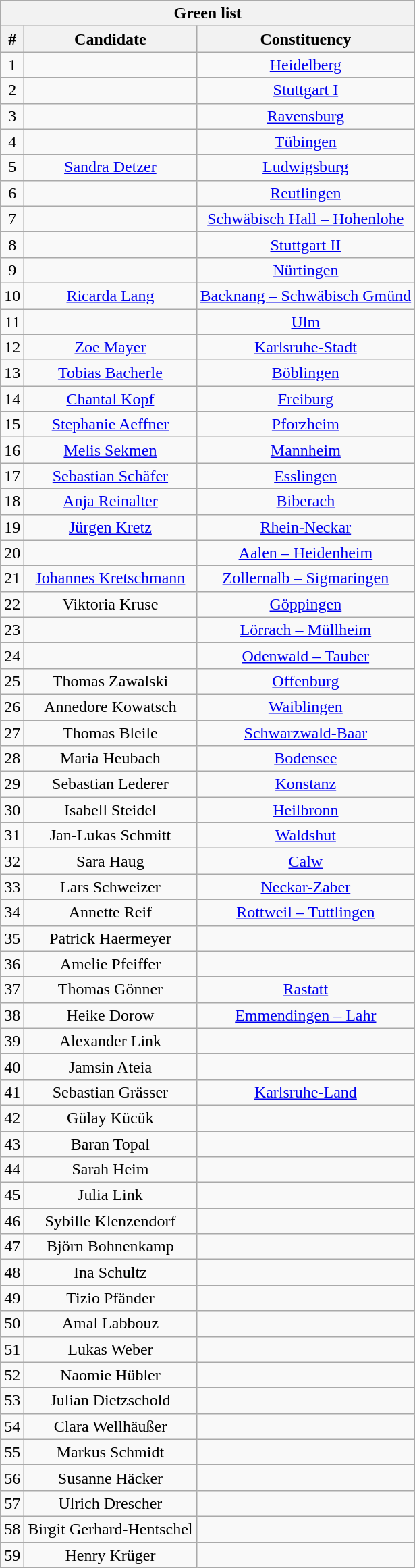<table class="wikitable mw-collapsible mw-collapsed" style="text-align:center">
<tr>
<th colspan=3>Green list</th>
</tr>
<tr>
<th>#</th>
<th>Candidate</th>
<th>Constituency</th>
</tr>
<tr>
<td>1</td>
<td></td>
<td><a href='#'>Heidelberg</a></td>
</tr>
<tr>
<td>2</td>
<td></td>
<td><a href='#'>Stuttgart I</a></td>
</tr>
<tr>
<td>3</td>
<td></td>
<td><a href='#'>Ravensburg</a></td>
</tr>
<tr>
<td>4</td>
<td></td>
<td><a href='#'>Tübingen</a></td>
</tr>
<tr>
<td>5</td>
<td><a href='#'>Sandra Detzer</a></td>
<td><a href='#'>Ludwigsburg</a></td>
</tr>
<tr>
<td>6</td>
<td></td>
<td><a href='#'>Reutlingen</a></td>
</tr>
<tr>
<td>7</td>
<td></td>
<td><a href='#'>Schwäbisch Hall – Hohenlohe</a></td>
</tr>
<tr>
<td>8</td>
<td></td>
<td><a href='#'>Stuttgart II</a></td>
</tr>
<tr>
<td>9</td>
<td></td>
<td><a href='#'>Nürtingen</a></td>
</tr>
<tr>
<td>10</td>
<td><a href='#'>Ricarda Lang</a></td>
<td><a href='#'>Backnang – Schwäbisch Gmünd</a></td>
</tr>
<tr>
<td>11</td>
<td></td>
<td><a href='#'>Ulm</a></td>
</tr>
<tr>
<td>12</td>
<td><a href='#'>Zoe Mayer</a></td>
<td><a href='#'>Karlsruhe-Stadt</a></td>
</tr>
<tr>
<td>13</td>
<td><a href='#'>Tobias Bacherle</a></td>
<td><a href='#'>Böblingen</a></td>
</tr>
<tr>
<td>14</td>
<td><a href='#'>Chantal Kopf</a></td>
<td><a href='#'>Freiburg</a></td>
</tr>
<tr>
<td>15</td>
<td><a href='#'>Stephanie Aeffner</a></td>
<td><a href='#'>Pforzheim</a></td>
</tr>
<tr>
<td>16</td>
<td><a href='#'>Melis Sekmen</a></td>
<td><a href='#'>Mannheim</a></td>
</tr>
<tr>
<td>17</td>
<td><a href='#'>Sebastian Schäfer</a></td>
<td><a href='#'>Esslingen</a></td>
</tr>
<tr>
<td>18</td>
<td><a href='#'>Anja Reinalter</a></td>
<td><a href='#'>Biberach</a></td>
</tr>
<tr>
<td>19</td>
<td><a href='#'>Jürgen Kretz</a></td>
<td><a href='#'>Rhein-Neckar</a></td>
</tr>
<tr>
<td>20</td>
<td></td>
<td><a href='#'>Aalen – Heidenheim</a></td>
</tr>
<tr>
<td>21</td>
<td><a href='#'>Johannes Kretschmann</a></td>
<td><a href='#'>Zollernalb – Sigmaringen</a></td>
</tr>
<tr>
<td>22</td>
<td>Viktoria Kruse</td>
<td><a href='#'>Göppingen</a></td>
</tr>
<tr>
<td>23</td>
<td></td>
<td><a href='#'>Lörrach – Müllheim</a></td>
</tr>
<tr>
<td>24</td>
<td></td>
<td><a href='#'>Odenwald – Tauber</a></td>
</tr>
<tr>
<td>25</td>
<td>Thomas Zawalski</td>
<td><a href='#'>Offenburg</a></td>
</tr>
<tr>
<td>26</td>
<td>Annedore Kowatsch</td>
<td><a href='#'>Waiblingen</a></td>
</tr>
<tr>
<td>27</td>
<td>Thomas Bleile</td>
<td><a href='#'>Schwarzwald-Baar</a></td>
</tr>
<tr>
<td>28</td>
<td>Maria Heubach</td>
<td><a href='#'>Bodensee</a></td>
</tr>
<tr>
<td>29</td>
<td>Sebastian Lederer</td>
<td><a href='#'>Konstanz</a></td>
</tr>
<tr>
<td>30</td>
<td>Isabell Steidel</td>
<td><a href='#'>Heilbronn</a></td>
</tr>
<tr>
<td>31</td>
<td>Jan-Lukas Schmitt</td>
<td><a href='#'>Waldshut</a></td>
</tr>
<tr>
<td>32</td>
<td>Sara Haug</td>
<td><a href='#'>Calw</a></td>
</tr>
<tr>
<td>33</td>
<td>Lars Schweizer</td>
<td><a href='#'>Neckar-Zaber</a></td>
</tr>
<tr>
<td>34</td>
<td>Annette Reif</td>
<td><a href='#'>Rottweil – Tuttlingen</a></td>
</tr>
<tr>
<td>35</td>
<td>Patrick Haermeyer</td>
<td></td>
</tr>
<tr>
<td>36</td>
<td>Amelie Pfeiffer</td>
<td></td>
</tr>
<tr>
<td>37</td>
<td>Thomas Gönner</td>
<td><a href='#'>Rastatt</a></td>
</tr>
<tr>
<td>38</td>
<td>Heike Dorow</td>
<td><a href='#'>Emmendingen – Lahr</a></td>
</tr>
<tr>
<td>39</td>
<td>Alexander Link</td>
<td></td>
</tr>
<tr>
<td>40</td>
<td>Jamsin Ateia</td>
<td></td>
</tr>
<tr>
<td>41</td>
<td>Sebastian Grässer</td>
<td><a href='#'>Karlsruhe-Land</a></td>
</tr>
<tr>
<td>42</td>
<td>Gülay Kücük</td>
<td></td>
</tr>
<tr>
<td>43</td>
<td>Baran Topal</td>
<td></td>
</tr>
<tr>
<td>44</td>
<td>Sarah Heim</td>
<td></td>
</tr>
<tr>
<td>45</td>
<td>Julia Link</td>
<td></td>
</tr>
<tr>
<td>46</td>
<td>Sybille Klenzendorf</td>
<td></td>
</tr>
<tr>
<td>47</td>
<td>Björn Bohnenkamp</td>
<td></td>
</tr>
<tr>
<td>48</td>
<td>Ina Schultz</td>
<td></td>
</tr>
<tr>
<td>49</td>
<td>Tizio Pfänder</td>
<td></td>
</tr>
<tr>
<td>50</td>
<td>Amal Labbouz</td>
<td></td>
</tr>
<tr>
<td>51</td>
<td>Lukas Weber</td>
<td></td>
</tr>
<tr>
<td>52</td>
<td>Naomie Hübler</td>
<td></td>
</tr>
<tr>
<td>53</td>
<td>Julian Dietzschold</td>
<td></td>
</tr>
<tr>
<td>54</td>
<td>Clara Wellhäußer</td>
<td></td>
</tr>
<tr>
<td>55</td>
<td>Markus Schmidt</td>
<td></td>
</tr>
<tr>
<td>56</td>
<td>Susanne Häcker</td>
<td></td>
</tr>
<tr>
<td>57</td>
<td>Ulrich Drescher</td>
<td></td>
</tr>
<tr>
<td>58</td>
<td>Birgit Gerhard-Hentschel</td>
<td></td>
</tr>
<tr>
<td>59</td>
<td>Henry Krüger</td>
<td></td>
</tr>
</table>
